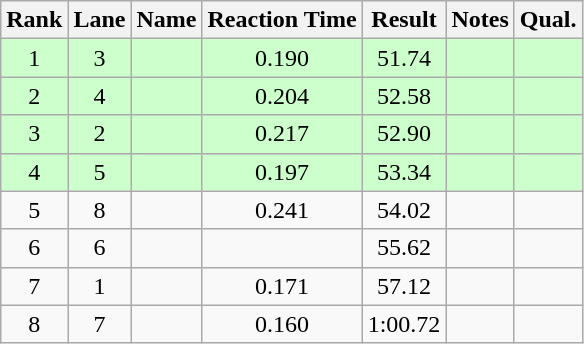<table class="wikitable sortable" style="text-align:center">
<tr>
<th>Rank</th>
<th>Lane</th>
<th>Name</th>
<th>Reaction Time</th>
<th>Result</th>
<th>Notes</th>
<th>Qual.</th>
</tr>
<tr bgcolor=ccffcc>
<td>1</td>
<td>3</td>
<td align="left"></td>
<td>0.190</td>
<td>51.74</td>
<td></td>
<td></td>
</tr>
<tr bgcolor=ccffcc>
<td>2</td>
<td>4</td>
<td align="left"></td>
<td>0.204</td>
<td>52.58</td>
<td></td>
<td></td>
</tr>
<tr bgcolor=ccffcc>
<td>3</td>
<td>2</td>
<td align="left"></td>
<td>0.217</td>
<td>52.90</td>
<td></td>
<td></td>
</tr>
<tr bgcolor=ccffcc>
<td>4</td>
<td>5</td>
<td align="left"></td>
<td>0.197</td>
<td>53.34</td>
<td></td>
<td></td>
</tr>
<tr>
<td>5</td>
<td>8</td>
<td align="left"></td>
<td>0.241</td>
<td>54.02</td>
<td></td>
<td></td>
</tr>
<tr>
<td>6</td>
<td>6</td>
<td align="left"></td>
<td></td>
<td>55.62</td>
<td></td>
<td></td>
</tr>
<tr>
<td>7</td>
<td>1</td>
<td align="left"></td>
<td>0.171</td>
<td>57.12</td>
<td></td>
<td></td>
</tr>
<tr>
<td>8</td>
<td>7</td>
<td align="left"></td>
<td>0.160</td>
<td>1:00.72</td>
<td></td>
<td></td>
</tr>
</table>
